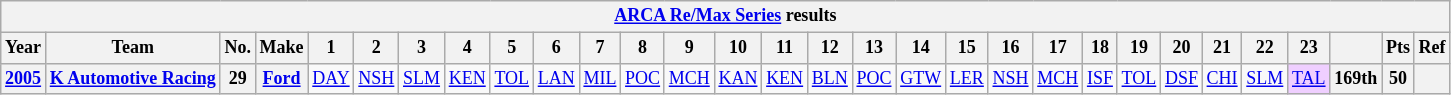<table class="wikitable" style="text-align:center; font-size:75%">
<tr>
<th colspan=30><a href='#'>ARCA Re/Max Series</a> results</th>
</tr>
<tr>
<th>Year</th>
<th>Team</th>
<th>No.</th>
<th>Make</th>
<th>1</th>
<th>2</th>
<th>3</th>
<th>4</th>
<th>5</th>
<th>6</th>
<th>7</th>
<th>8</th>
<th>9</th>
<th>10</th>
<th>11</th>
<th>12</th>
<th>13</th>
<th>14</th>
<th>15</th>
<th>16</th>
<th>17</th>
<th>18</th>
<th>19</th>
<th>20</th>
<th>21</th>
<th>22</th>
<th>23</th>
<th></th>
<th>Pts</th>
<th>Ref</th>
</tr>
<tr>
<th><a href='#'>2005</a></th>
<th><a href='#'>K Automotive Racing</a></th>
<th>29</th>
<th><a href='#'>Ford</a></th>
<td><a href='#'>DAY</a></td>
<td><a href='#'>NSH</a></td>
<td><a href='#'>SLM</a></td>
<td><a href='#'>KEN</a></td>
<td><a href='#'>TOL</a></td>
<td><a href='#'>LAN</a></td>
<td><a href='#'>MIL</a></td>
<td><a href='#'>POC</a></td>
<td><a href='#'>MCH</a></td>
<td><a href='#'>KAN</a></td>
<td><a href='#'>KEN</a></td>
<td><a href='#'>BLN</a></td>
<td><a href='#'>POC</a></td>
<td><a href='#'>GTW</a></td>
<td><a href='#'>LER</a></td>
<td><a href='#'>NSH</a></td>
<td><a href='#'>MCH</a></td>
<td><a href='#'>ISF</a></td>
<td><a href='#'>TOL</a></td>
<td><a href='#'>DSF</a></td>
<td><a href='#'>CHI</a></td>
<td><a href='#'>SLM</a></td>
<td style="background:#EFCFFF;"><a href='#'>TAL</a><br></td>
<th>169th</th>
<th>50</th>
<th></th>
</tr>
</table>
